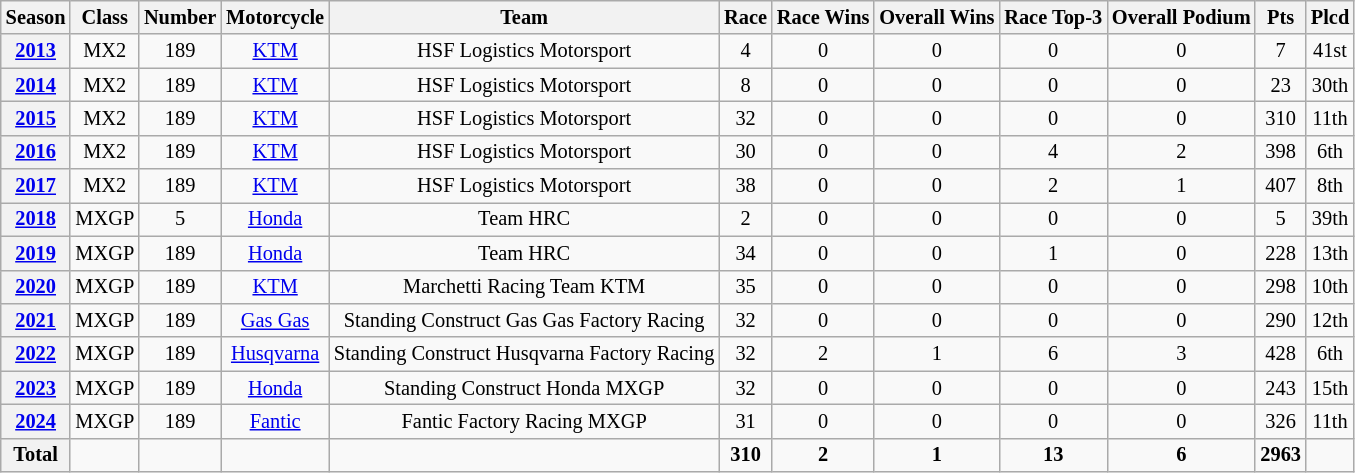<table class="wikitable" style="font-size: 85%; text-align:center">
<tr>
<th>Season</th>
<th>Class</th>
<th>Number</th>
<th>Motorcycle</th>
<th>Team</th>
<th>Race</th>
<th>Race Wins</th>
<th>Overall Wins</th>
<th>Race Top-3</th>
<th>Overall Podium</th>
<th>Pts</th>
<th>Plcd</th>
</tr>
<tr>
<th><a href='#'>2013</a></th>
<td>MX2</td>
<td>189</td>
<td><a href='#'>KTM</a></td>
<td>HSF Logistics Motorsport</td>
<td>4</td>
<td>0</td>
<td>0</td>
<td>0</td>
<td>0</td>
<td>7</td>
<td>41st</td>
</tr>
<tr>
<th><a href='#'>2014</a></th>
<td>MX2</td>
<td>189</td>
<td><a href='#'>KTM</a></td>
<td>HSF Logistics Motorsport</td>
<td>8</td>
<td>0</td>
<td>0</td>
<td>0</td>
<td>0</td>
<td>23</td>
<td>30th</td>
</tr>
<tr>
<th><a href='#'>2015</a></th>
<td>MX2</td>
<td>189</td>
<td><a href='#'>KTM</a></td>
<td>HSF Logistics Motorsport</td>
<td>32</td>
<td>0</td>
<td>0</td>
<td>0</td>
<td>0</td>
<td>310</td>
<td>11th</td>
</tr>
<tr>
<th><a href='#'>2016</a></th>
<td>MX2</td>
<td>189</td>
<td><a href='#'>KTM</a></td>
<td>HSF Logistics Motorsport</td>
<td>30</td>
<td>0</td>
<td>0</td>
<td>4</td>
<td>2</td>
<td>398</td>
<td>6th</td>
</tr>
<tr>
<th><a href='#'>2017</a></th>
<td>MX2</td>
<td>189</td>
<td><a href='#'>KTM</a></td>
<td>HSF Logistics Motorsport</td>
<td>38</td>
<td>0</td>
<td>0</td>
<td>2</td>
<td>1</td>
<td>407</td>
<td>8th</td>
</tr>
<tr>
<th><a href='#'>2018</a></th>
<td>MXGP</td>
<td>5</td>
<td><a href='#'>Honda</a></td>
<td>Team HRC</td>
<td>2</td>
<td>0</td>
<td>0</td>
<td>0</td>
<td>0</td>
<td>5</td>
<td>39th</td>
</tr>
<tr>
<th><a href='#'>2019</a></th>
<td>MXGP</td>
<td>189</td>
<td><a href='#'>Honda</a></td>
<td>Team HRC</td>
<td>34</td>
<td>0</td>
<td>0</td>
<td>1</td>
<td>0</td>
<td>228</td>
<td>13th</td>
</tr>
<tr>
<th><a href='#'>2020</a></th>
<td>MXGP</td>
<td>189</td>
<td><a href='#'>KTM</a></td>
<td>Marchetti Racing Team KTM</td>
<td>35</td>
<td>0</td>
<td>0</td>
<td>0</td>
<td>0</td>
<td>298</td>
<td>10th</td>
</tr>
<tr>
<th><a href='#'>2021</a></th>
<td>MXGP</td>
<td>189</td>
<td><a href='#'>Gas Gas</a></td>
<td>Standing Construct Gas Gas Factory Racing</td>
<td>32</td>
<td>0</td>
<td>0</td>
<td>0</td>
<td>0</td>
<td>290</td>
<td>12th</td>
</tr>
<tr>
<th><a href='#'>2022</a></th>
<td>MXGP</td>
<td>189</td>
<td><a href='#'>Husqvarna</a></td>
<td>Standing Construct Husqvarna Factory Racing</td>
<td>32</td>
<td>2</td>
<td>1</td>
<td>6</td>
<td>3</td>
<td>428</td>
<td>6th</td>
</tr>
<tr>
<th><a href='#'>2023</a></th>
<td>MXGP</td>
<td>189</td>
<td><a href='#'>Honda</a></td>
<td>Standing Construct Honda MXGP</td>
<td>32</td>
<td>0</td>
<td>0</td>
<td>0</td>
<td>0</td>
<td>243</td>
<td>15th</td>
</tr>
<tr>
<th><a href='#'>2024</a></th>
<td>MXGP</td>
<td>189</td>
<td><a href='#'>Fantic</a></td>
<td>Fantic Factory Racing MXGP</td>
<td>31</td>
<td>0</td>
<td>0</td>
<td>0</td>
<td>0</td>
<td>326</td>
<td>11th</td>
</tr>
<tr>
<th>Total</th>
<td></td>
<td></td>
<td></td>
<td></td>
<td><strong>310</strong></td>
<td><strong>2</strong></td>
<td><strong>1</strong></td>
<td><strong>13</strong></td>
<td><strong>6</strong></td>
<td><strong>2963</strong></td>
<td></td>
</tr>
</table>
